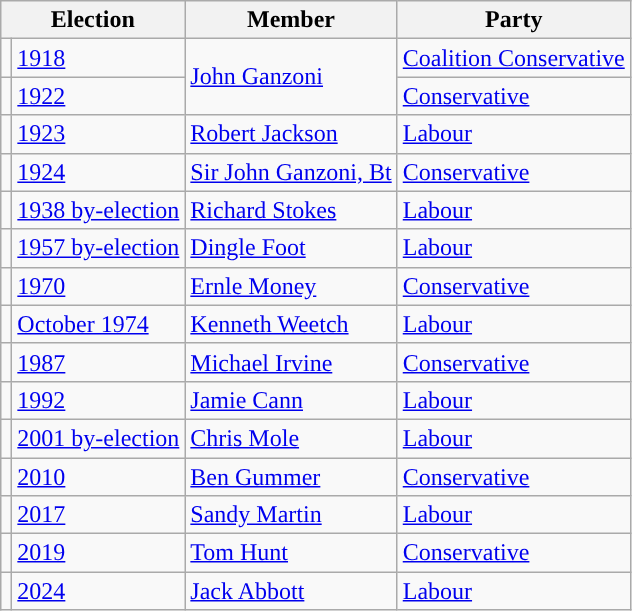<table class="wikitable">
<tr>
<th colspan="2">Election</th>
<th>Member</th>
<th>Party</th>
</tr>
<tr>
<td style="color:inherit;background-color: "></td>
<td><a href='#'>1918</a></td>
<td rowspan="2"><a href='#'>John Ganzoni</a></td>
<td><a href='#'>Coalition Conservative</a></td>
</tr>
<tr>
<td style="color:inherit;background-color: "></td>
<td><a href='#'>1922</a></td>
<td><a href='#'>Conservative</a></td>
</tr>
<tr>
<td style="color:inherit;background-color: "></td>
<td><a href='#'>1923</a></td>
<td><a href='#'>Robert Jackson</a></td>
<td><a href='#'>Labour</a></td>
</tr>
<tr>
<td style="color:inherit;background-color: "></td>
<td><a href='#'>1924</a></td>
<td><a href='#'>Sir John Ganzoni, Bt</a></td>
<td><a href='#'>Conservative</a></td>
</tr>
<tr>
<td style="color:inherit;background-color: "></td>
<td><a href='#'>1938 by-election</a></td>
<td><a href='#'>Richard Stokes</a></td>
<td><a href='#'>Labour</a></td>
</tr>
<tr>
<td style="color:inherit;background-color: "></td>
<td><a href='#'>1957 by-election</a></td>
<td><a href='#'>Dingle Foot</a></td>
<td><a href='#'>Labour</a></td>
</tr>
<tr>
<td style="color:inherit;background-color: "></td>
<td><a href='#'>1970</a></td>
<td><a href='#'>Ernle Money</a></td>
<td><a href='#'>Conservative</a></td>
</tr>
<tr>
<td style="color:inherit;background-color: "></td>
<td><a href='#'>October 1974</a></td>
<td><a href='#'>Kenneth Weetch</a></td>
<td><a href='#'>Labour</a></td>
</tr>
<tr>
<td style="color:inherit;background-color: "></td>
<td><a href='#'>1987</a></td>
<td><a href='#'>Michael Irvine</a></td>
<td><a href='#'>Conservative</a></td>
</tr>
<tr>
<td style="color:inherit;background-color: "></td>
<td><a href='#'>1992</a></td>
<td><a href='#'>Jamie Cann</a></td>
<td><a href='#'>Labour</a></td>
</tr>
<tr>
<td style="color:inherit;background-color: "></td>
<td><a href='#'>2001 by-election</a></td>
<td><a href='#'>Chris Mole</a></td>
<td><a href='#'>Labour</a></td>
</tr>
<tr>
<td style="color:inherit;background-color: "></td>
<td><a href='#'>2010</a></td>
<td><a href='#'>Ben Gummer</a></td>
<td><a href='#'>Conservative</a></td>
</tr>
<tr>
<td style="color:inherit;background-color: "></td>
<td><a href='#'>2017</a></td>
<td><a href='#'>Sandy Martin</a></td>
<td><a href='#'>Labour</a></td>
</tr>
<tr>
<td style="color:inherit;background-color: "></td>
<td><a href='#'>2019</a></td>
<td><a href='#'>Tom Hunt</a></td>
<td><a href='#'>Conservative</a></td>
</tr>
<tr>
<td style="color:inherit;background-color: "></td>
<td><a href='#'>2024</a></td>
<td><a href='#'>Jack Abbott</a></td>
<td><a href='#'>Labour</a></td>
</tr>
</table>
